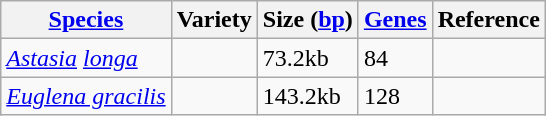<table class="wikitable sortable">
<tr>
<th><a href='#'>Species</a></th>
<th>Variety</th>
<th>Size (<a href='#'>bp</a>)</th>
<th><a href='#'>Genes</a></th>
<th>Reference</th>
</tr>
<tr>
<td><em><a href='#'>Astasia</a> <a href='#'>longa</a></em></td>
<td></td>
<td>73.2kb</td>
<td>84</td>
<td></td>
</tr>
<tr>
<td><em><a href='#'>Euglena gracilis</a></em></td>
<td></td>
<td>143.2kb</td>
<td>128</td>
<td></td>
</tr>
</table>
